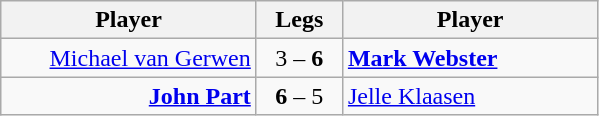<table class=wikitable style="text-align:center">
<tr>
<th width=163>Player</th>
<th width=50>Legs</th>
<th width=163>Player</th>
</tr>
<tr align=left>
<td align=right><a href='#'>Michael van Gerwen</a> </td>
<td align=center>3 – <strong>6</strong></td>
<td> <strong><a href='#'>Mark Webster</a></strong></td>
</tr>
<tr align=left>
<td align=right><strong><a href='#'>John Part</a></strong> </td>
<td align=center><strong>6</strong> – 5</td>
<td> <a href='#'>Jelle Klaasen</a></td>
</tr>
</table>
